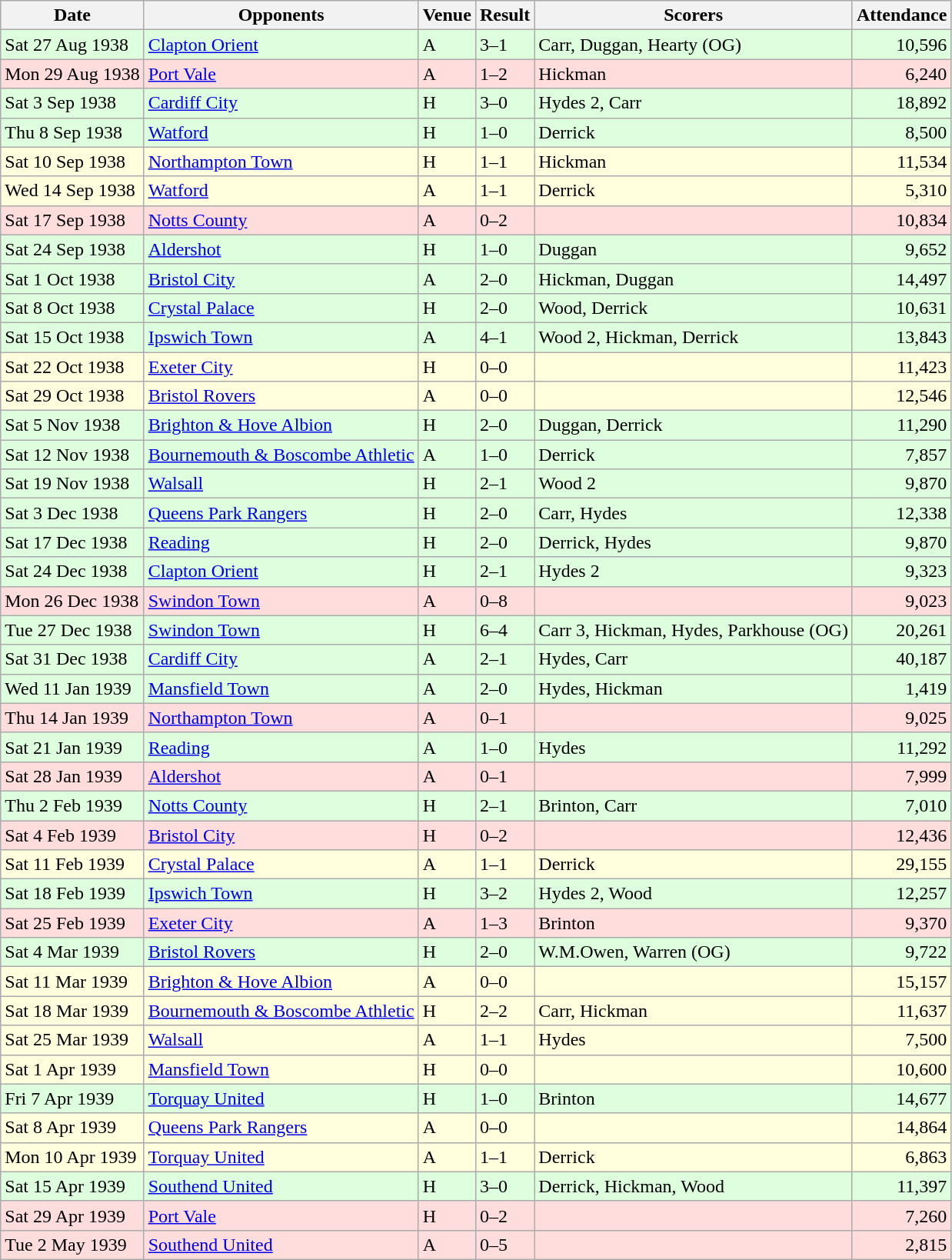<table class="wikitable sortable">
<tr>
<th>Date</th>
<th>Opponents</th>
<th>Venue</th>
<th>Result</th>
<th>Scorers</th>
<th>Attendance</th>
</tr>
<tr bgcolor="#ddffdd">
<td>Sat 27 Aug 1938</td>
<td><a href='#'>Clapton Orient</a></td>
<td>A</td>
<td>3–1</td>
<td>Carr, Duggan, Hearty (OG)</td>
<td align="right">10,596</td>
</tr>
<tr bgcolor="#ffdddd">
<td>Mon 29 Aug 1938</td>
<td><a href='#'>Port Vale</a></td>
<td>A</td>
<td>1–2</td>
<td>Hickman</td>
<td align="right">6,240</td>
</tr>
<tr bgcolor="#ddffdd">
<td>Sat 3 Sep 1938</td>
<td><a href='#'>Cardiff City</a></td>
<td>H</td>
<td>3–0</td>
<td>Hydes 2, Carr</td>
<td align="right">18,892</td>
</tr>
<tr bgcolor="#ddffdd">
<td>Thu 8 Sep 1938</td>
<td><a href='#'>Watford</a></td>
<td>H</td>
<td>1–0</td>
<td>Derrick</td>
<td align="right">8,500</td>
</tr>
<tr bgcolor="#ffffdd">
<td>Sat 10 Sep 1938</td>
<td><a href='#'>Northampton Town</a></td>
<td>H</td>
<td>1–1</td>
<td>Hickman</td>
<td align="right">11,534</td>
</tr>
<tr bgcolor="#ffffdd">
<td>Wed 14 Sep 1938</td>
<td><a href='#'>Watford</a></td>
<td>A</td>
<td>1–1</td>
<td>Derrick</td>
<td align="right">5,310</td>
</tr>
<tr bgcolor="#ffdddd">
<td>Sat 17 Sep 1938</td>
<td><a href='#'>Notts County</a></td>
<td>A</td>
<td>0–2</td>
<td></td>
<td align="right">10,834</td>
</tr>
<tr bgcolor="#ddffdd">
<td>Sat 24 Sep 1938</td>
<td><a href='#'>Aldershot</a></td>
<td>H</td>
<td>1–0</td>
<td>Duggan</td>
<td align="right">9,652</td>
</tr>
<tr bgcolor="#ddffdd">
<td>Sat 1 Oct 1938</td>
<td><a href='#'>Bristol City</a></td>
<td>A</td>
<td>2–0</td>
<td>Hickman, Duggan</td>
<td align="right">14,497</td>
</tr>
<tr bgcolor="#ddffdd">
<td>Sat 8 Oct 1938</td>
<td><a href='#'>Crystal Palace</a></td>
<td>H</td>
<td>2–0</td>
<td>Wood, Derrick</td>
<td align="right">10,631</td>
</tr>
<tr bgcolor="#ddffdd">
<td>Sat 15 Oct 1938</td>
<td><a href='#'>Ipswich Town</a></td>
<td>A</td>
<td>4–1</td>
<td>Wood 2, Hickman, Derrick</td>
<td align="right">13,843</td>
</tr>
<tr bgcolor="#ffffdd">
<td>Sat 22 Oct 1938</td>
<td><a href='#'>Exeter City</a></td>
<td>H</td>
<td>0–0</td>
<td></td>
<td align="right">11,423</td>
</tr>
<tr bgcolor="#ffffdd">
<td>Sat 29 Oct 1938</td>
<td><a href='#'>Bristol Rovers</a></td>
<td>A</td>
<td>0–0</td>
<td></td>
<td align="right">12,546</td>
</tr>
<tr bgcolor="#ddffdd">
<td>Sat 5 Nov 1938</td>
<td><a href='#'>Brighton & Hove Albion</a></td>
<td>H</td>
<td>2–0</td>
<td>Duggan, Derrick</td>
<td align="right">11,290</td>
</tr>
<tr bgcolor="#ddffdd">
<td>Sat 12 Nov 1938</td>
<td><a href='#'>Bournemouth & Boscombe Athletic</a></td>
<td>A</td>
<td>1–0</td>
<td>Derrick</td>
<td align="right">7,857</td>
</tr>
<tr bgcolor="#ddffdd">
<td>Sat 19 Nov 1938</td>
<td><a href='#'>Walsall</a></td>
<td>H</td>
<td>2–1</td>
<td>Wood 2</td>
<td align="right">9,870</td>
</tr>
<tr bgcolor="#ddffdd">
<td>Sat 3 Dec 1938</td>
<td><a href='#'>Queens Park Rangers</a></td>
<td>H</td>
<td>2–0</td>
<td>Carr, Hydes</td>
<td align="right">12,338</td>
</tr>
<tr bgcolor="#ddffdd">
<td>Sat 17 Dec 1938</td>
<td><a href='#'>Reading</a></td>
<td>H</td>
<td>2–0</td>
<td>Derrick, Hydes</td>
<td align="right">9,870</td>
</tr>
<tr bgcolor="#ddffdd">
<td>Sat 24 Dec 1938</td>
<td><a href='#'>Clapton Orient</a></td>
<td>H</td>
<td>2–1</td>
<td>Hydes 2</td>
<td align="right">9,323</td>
</tr>
<tr bgcolor="#ffdddd">
<td>Mon 26 Dec 1938</td>
<td><a href='#'>Swindon Town</a></td>
<td>A</td>
<td>0–8</td>
<td></td>
<td align="right">9,023</td>
</tr>
<tr bgcolor="#ddffdd">
<td>Tue 27 Dec 1938</td>
<td><a href='#'>Swindon Town</a></td>
<td>H</td>
<td>6–4</td>
<td>Carr 3, Hickman, Hydes, Parkhouse (OG)</td>
<td align="right">20,261</td>
</tr>
<tr bgcolor="#ddffdd">
<td>Sat 31 Dec 1938</td>
<td><a href='#'>Cardiff City</a></td>
<td>A</td>
<td>2–1</td>
<td>Hydes, Carr</td>
<td align="right">40,187</td>
</tr>
<tr bgcolor="#ddffdd">
<td>Wed 11 Jan 1939</td>
<td><a href='#'>Mansfield Town</a></td>
<td>A</td>
<td>2–0</td>
<td>Hydes, Hickman</td>
<td align="right">1,419</td>
</tr>
<tr bgcolor="#ffdddd">
<td>Thu 14 Jan 1939</td>
<td><a href='#'>Northampton Town</a></td>
<td>A</td>
<td>0–1</td>
<td></td>
<td align="right">9,025</td>
</tr>
<tr bgcolor="#ddffdd">
<td>Sat 21 Jan 1939</td>
<td><a href='#'>Reading</a></td>
<td>A</td>
<td>1–0</td>
<td>Hydes</td>
<td align="right">11,292</td>
</tr>
<tr bgcolor="#ffdddd">
<td>Sat 28 Jan 1939</td>
<td><a href='#'>Aldershot</a></td>
<td>A</td>
<td>0–1</td>
<td></td>
<td align="right">7,999</td>
</tr>
<tr bgcolor="#ddffdd">
<td>Thu 2 Feb 1939</td>
<td><a href='#'>Notts County</a></td>
<td>H</td>
<td>2–1</td>
<td>Brinton, Carr</td>
<td align="right">7,010</td>
</tr>
<tr bgcolor="#ffdddd">
<td>Sat 4 Feb 1939</td>
<td><a href='#'>Bristol City</a></td>
<td>H</td>
<td>0–2</td>
<td></td>
<td align="right">12,436</td>
</tr>
<tr bgcolor="#ffffdd">
<td>Sat 11 Feb 1939</td>
<td><a href='#'>Crystal Palace</a></td>
<td>A</td>
<td>1–1</td>
<td>Derrick</td>
<td align="right">29,155</td>
</tr>
<tr bgcolor="#ddffdd">
<td>Sat 18 Feb 1939</td>
<td><a href='#'>Ipswich Town</a></td>
<td>H</td>
<td>3–2</td>
<td>Hydes 2, Wood</td>
<td align="right">12,257</td>
</tr>
<tr bgcolor="#ffdddd">
<td>Sat 25 Feb 1939</td>
<td><a href='#'>Exeter City</a></td>
<td>A</td>
<td>1–3</td>
<td>Brinton</td>
<td align="right">9,370</td>
</tr>
<tr bgcolor="#ddffdd">
<td>Sat 4 Mar 1939</td>
<td><a href='#'>Bristol Rovers</a></td>
<td>H</td>
<td>2–0</td>
<td>W.M.Owen, Warren (OG)</td>
<td align="right">9,722</td>
</tr>
<tr bgcolor="#ffffdd">
<td>Sat 11 Mar 1939</td>
<td><a href='#'>Brighton & Hove Albion</a></td>
<td>A</td>
<td>0–0</td>
<td></td>
<td align="right">15,157</td>
</tr>
<tr bgcolor="#ffffdd">
<td>Sat 18 Mar 1939</td>
<td><a href='#'>Bournemouth & Boscombe Athletic</a></td>
<td>H</td>
<td>2–2</td>
<td>Carr, Hickman</td>
<td align="right">11,637</td>
</tr>
<tr bgcolor="#ffffdd">
<td>Sat 25 Mar 1939</td>
<td><a href='#'>Walsall</a></td>
<td>A</td>
<td>1–1</td>
<td>Hydes</td>
<td align="right">7,500</td>
</tr>
<tr bgcolor="#ffffdd">
<td>Sat 1 Apr 1939</td>
<td><a href='#'>Mansfield Town</a></td>
<td>H</td>
<td>0–0</td>
<td></td>
<td align="right">10,600</td>
</tr>
<tr bgcolor="#ddffdd">
<td>Fri 7 Apr 1939</td>
<td><a href='#'>Torquay United</a></td>
<td>H</td>
<td>1–0</td>
<td>Brinton</td>
<td align="right">14,677</td>
</tr>
<tr bgcolor="#ffffdd">
<td>Sat 8 Apr 1939</td>
<td><a href='#'>Queens Park Rangers</a></td>
<td>A</td>
<td>0–0</td>
<td></td>
<td align="right">14,864</td>
</tr>
<tr bgcolor="#ffffdd">
<td>Mon 10 Apr 1939</td>
<td><a href='#'>Torquay United</a></td>
<td>A</td>
<td>1–1</td>
<td>Derrick</td>
<td align="right">6,863</td>
</tr>
<tr bgcolor="#ddffdd">
<td>Sat 15 Apr 1939</td>
<td><a href='#'>Southend United</a></td>
<td>H</td>
<td>3–0</td>
<td>Derrick, Hickman, Wood</td>
<td align="right">11,397</td>
</tr>
<tr bgcolor="#ffdddd">
<td>Sat 29 Apr 1939</td>
<td><a href='#'>Port Vale</a></td>
<td>H</td>
<td>0–2</td>
<td></td>
<td align="right">7,260</td>
</tr>
<tr bgcolor="#ffdddd">
<td>Tue 2 May 1939</td>
<td><a href='#'>Southend United</a></td>
<td>A</td>
<td>0–5</td>
<td></td>
<td align="right">2,815</td>
</tr>
</table>
